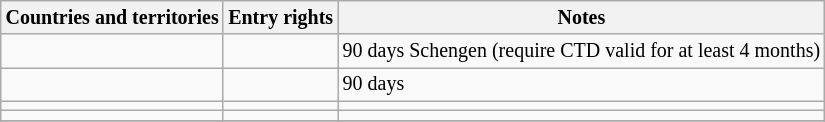<table class="wikitable" style="font-size: smaller; table-layout: fixed;">
<tr>
<th>Countries and territories</th>
<th>Entry rights</th>
<th>Notes</th>
</tr>
<tr>
<td></td>
<td></td>
<td>90 days Schengen (require CTD valid for at least 4 months)</td>
</tr>
<tr>
<td></td>
<td></td>
<td>90 days</td>
</tr>
<tr>
<td></td>
<td></td>
<td></td>
</tr>
<tr>
<td></td>
<td></td>
<td></td>
</tr>
<tr>
</tr>
</table>
